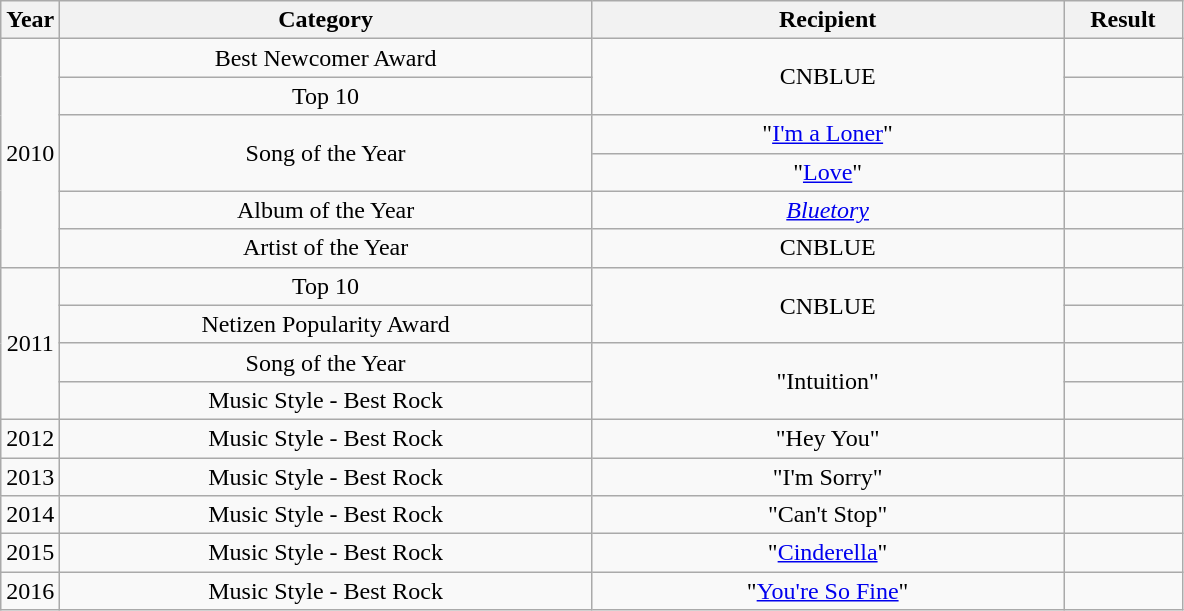<table class="wikitable" style="text-align:center">
<tr>
<th width="5%">Year</th>
<th width="45%">Category</th>
<th width="40%">Recipient</th>
<th width="10%">Result</th>
</tr>
<tr>
<td rowspan="6">2010</td>
<td>Best Newcomer Award</td>
<td rowspan="2">CNBLUE</td>
<td></td>
</tr>
<tr>
<td>Top 10</td>
<td></td>
</tr>
<tr>
<td rowspan="2">Song of the Year</td>
<td>"<a href='#'>I'm a Loner</a>"</td>
<td></td>
</tr>
<tr>
<td>"<a href='#'>Love</a>"</td>
<td></td>
</tr>
<tr>
<td>Album of the Year</td>
<td><em><a href='#'>Bluetory</a></em></td>
<td></td>
</tr>
<tr>
<td>Artist of the Year</td>
<td>CNBLUE</td>
<td></td>
</tr>
<tr>
<td rowspan="4">2011</td>
<td>Top 10</td>
<td rowspan="2">CNBLUE</td>
<td></td>
</tr>
<tr>
<td>Netizen Popularity Award</td>
<td></td>
</tr>
<tr>
<td>Song of the Year</td>
<td rowspan="2">"Intuition"</td>
<td></td>
</tr>
<tr>
<td>Music Style - Best Rock</td>
<td></td>
</tr>
<tr>
<td>2012</td>
<td>Music Style - Best Rock</td>
<td>"Hey You"</td>
<td></td>
</tr>
<tr>
<td rowspan="1">2013</td>
<td>Music Style - Best Rock</td>
<td>"I'm Sorry"</td>
<td></td>
</tr>
<tr>
<td>2014</td>
<td>Music Style - Best Rock</td>
<td>"Can't Stop"</td>
<td></td>
</tr>
<tr>
<td>2015</td>
<td>Music Style - Best Rock</td>
<td>"<a href='#'>Cinderella</a>"</td>
<td></td>
</tr>
<tr>
<td>2016</td>
<td>Music Style - Best Rock</td>
<td>"<a href='#'>You're So Fine</a>"</td>
<td></td>
</tr>
</table>
